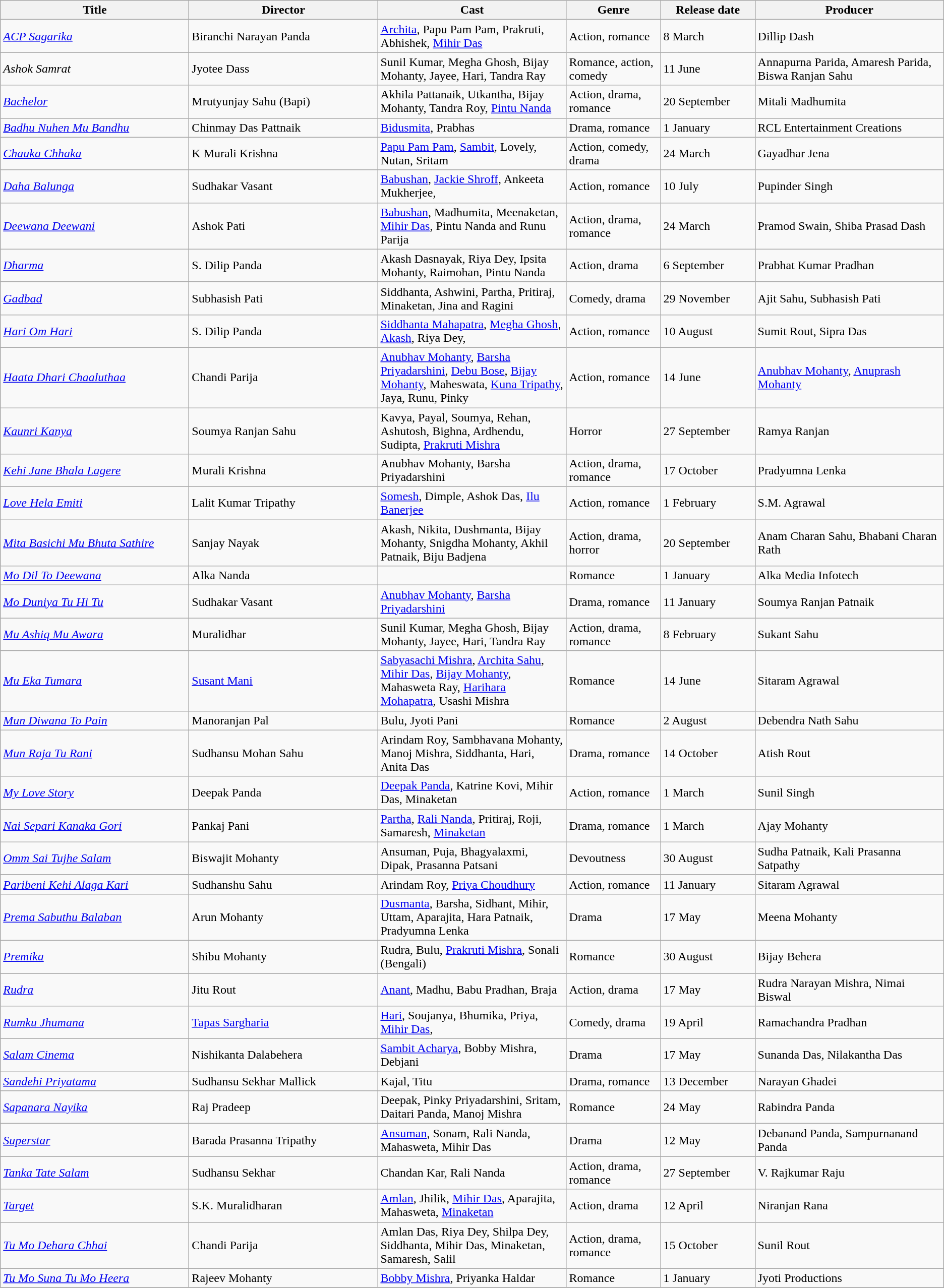<table class="wikitable sortable">
<tr>
<th width=20%>Title</th>
<th width=20%>Director</th>
<th width=20%>Cast</th>
<th width=10%>Genre</th>
<th width=10%>Release date</th>
<th width=20%>Producer</th>
</tr>
<tr>
<td><em><a href='#'>ACP Sagarika</a></em></td>
<td>Biranchi Narayan Panda</td>
<td><a href='#'>Archita</a>,  Papu Pam Pam, Prakruti, Abhishek, <a href='#'>Mihir Das</a></td>
<td>Action, romance</td>
<td>8 March</td>
<td>Dillip Dash</td>
</tr>
<tr>
<td><em>Ashok Samrat</em></td>
<td>Jyotee Dass</td>
<td>Sunil Kumar, Megha Ghosh, Bijay Mohanty, Jayee, Hari, Tandra Ray</td>
<td>Romance, action, comedy</td>
<td>11 June</td>
<td>Annapurna Parida, Amaresh Parida, Biswa Ranjan Sahu</td>
</tr>
<tr>
<td><em><a href='#'>Bachelor</a></em></td>
<td>Mrutyunjay Sahu (Bapi)</td>
<td>Akhila Pattanaik, Utkantha, Bijay Mohanty, Tandra Roy, <a href='#'>Pintu Nanda</a></td>
<td>Action, drama, romance</td>
<td>20 September</td>
<td>Mitali Madhumita</td>
</tr>
<tr>
<td><em><a href='#'>Badhu Nuhen Mu Bandhu</a></em></td>
<td>Chinmay Das Pattnaik</td>
<td><a href='#'>Bidusmita</a>, Prabhas</td>
<td>Drama, romance</td>
<td>1 January</td>
<td>RCL Entertainment Creations</td>
</tr>
<tr>
<td><em><a href='#'>Chauka Chhaka</a></em></td>
<td>K Murali Krishna</td>
<td><a href='#'>Papu Pam Pam</a>, <a href='#'>Sambit</a>, Lovely, Nutan, Sritam</td>
<td>Action, comedy, drama</td>
<td>24 March</td>
<td>Gayadhar Jena</td>
</tr>
<tr>
<td><em><a href='#'>Daha Balunga</a></em></td>
<td>Sudhakar Vasant</td>
<td><a href='#'>Babushan</a>, <a href='#'>Jackie Shroff</a>, Ankeeta Mukherjee,</td>
<td>Action, romance</td>
<td>10 July</td>
<td>Pupinder Singh</td>
</tr>
<tr>
<td><em><a href='#'>Deewana Deewani</a></em></td>
<td>Ashok Pati</td>
<td><a href='#'>Babushan</a>,  Madhumita, Meenaketan, <a href='#'>Mihir Das</a>, Pintu Nanda and Runu Parija</td>
<td>Action, drama, romance</td>
<td>24 March</td>
<td>Pramod Swain, Shiba Prasad Dash</td>
</tr>
<tr>
<td><em><a href='#'>Dharma</a></em></td>
<td>S. Dilip Panda</td>
<td>Akash Dasnayak, Riya Dey, Ipsita Mohanty, Raimohan, Pintu Nanda</td>
<td>Action, drama</td>
<td>6 September</td>
<td>Prabhat Kumar Pradhan</td>
</tr>
<tr>
<td><em><a href='#'>Gadbad</a></em></td>
<td>Subhasish Pati</td>
<td>Siddhanta, Ashwini, Partha, Pritiraj, Minaketan, Jina and Ragini</td>
<td>Comedy, drama</td>
<td>29 November</td>
<td>Ajit Sahu, Subhasish Pati</td>
</tr>
<tr>
<td><em><a href='#'>Hari Om Hari</a></em></td>
<td>S. Dilip Panda</td>
<td><a href='#'>Siddhanta Mahapatra</a>, <a href='#'>Megha Ghosh</a>, <a href='#'>Akash</a>, Riya Dey,</td>
<td>Action, romance</td>
<td>10 August</td>
<td>Sumit Rout, Sipra Das</td>
</tr>
<tr>
<td><em><a href='#'>Haata Dhari Chaaluthaa</a></em></td>
<td>Chandi Parija</td>
<td><a href='#'>Anubhav Mohanty</a>, <a href='#'>Barsha Priyadarshini</a>, <a href='#'>Debu Bose</a>, <a href='#'>Bijay Mohanty</a>, Maheswata, <a href='#'>Kuna Tripathy</a>, Jaya, Runu, Pinky</td>
<td>Action, romance</td>
<td>14 June</td>
<td><a href='#'>Anubhav Mohanty</a>, <a href='#'>Anuprash Mohanty</a></td>
</tr>
<tr>
<td><em><a href='#'>Kaunri Kanya</a></em></td>
<td>Soumya Ranjan Sahu</td>
<td>Kavya, Payal, Soumya, Rehan, Ashutosh, Bighna, Ardhendu, Sudipta, <a href='#'>Prakruti Mishra</a></td>
<td>Horror</td>
<td>27 September</td>
<td>Ramya Ranjan</td>
</tr>
<tr>
<td><em><a href='#'>Kehi Jane Bhala Lagere</a></em></td>
<td>Murali Krishna</td>
<td>Anubhav Mohanty, Barsha Priyadarshini</td>
<td>Action, drama, romance</td>
<td>17 October</td>
<td>Pradyumna Lenka</td>
</tr>
<tr>
<td><em><a href='#'>Love Hela Emiti</a></em></td>
<td>Lalit Kumar Tripathy</td>
<td><a href='#'>Somesh</a>, Dimple, Ashok Das, <a href='#'>Ilu Banerjee</a></td>
<td>Action, romance</td>
<td>1 February</td>
<td>S.M. Agrawal</td>
</tr>
<tr>
<td><em><a href='#'>Mita Basichi Mu Bhuta Sathire</a></em></td>
<td>Sanjay Nayak</td>
<td>Akash, Nikita, Dushmanta, Bijay Mohanty, Snigdha Mohanty, Akhil Patnaik, Biju Badjena</td>
<td>Action, drama, horror</td>
<td>20 September</td>
<td>Anam Charan Sahu, Bhabani Charan Rath</td>
</tr>
<tr>
<td><em><a href='#'>Mo Dil To Deewana</a></em></td>
<td>Alka Nanda</td>
<td></td>
<td>Romance</td>
<td>1 January</td>
<td>Alka Media Infotech</td>
</tr>
<tr>
<td><em><a href='#'>Mo Duniya Tu Hi Tu</a></em></td>
<td>Sudhakar Vasant</td>
<td><a href='#'>Anubhav Mohanty</a>, <a href='#'>Barsha Priyadarshini</a></td>
<td>Drama, romance</td>
<td>11 January</td>
<td>Soumya Ranjan Patnaik</td>
</tr>
<tr>
<td><em><a href='#'>Mu Ashiq Mu Awara</a></em></td>
<td>Muralidhar</td>
<td>Sunil Kumar, Megha Ghosh, Bijay Mohanty, Jayee, Hari, Tandra Ray</td>
<td>Action, drama, romance</td>
<td>8 February</td>
<td>Sukant Sahu</td>
</tr>
<tr>
<td><em><a href='#'>Mu Eka Tumara</a></em></td>
<td><a href='#'>Susant Mani</a></td>
<td><a href='#'>Sabyasachi Mishra</a>, <a href='#'>Archita Sahu</a>, <a href='#'>Mihir Das</a>, <a href='#'>Bijay Mohanty</a>, Mahasweta Ray, <a href='#'>Harihara Mohapatra</a>, Usashi Mishra</td>
<td>Romance</td>
<td>14 June</td>
<td>Sitaram Agrawal</td>
</tr>
<tr>
<td><em><a href='#'>Mun Diwana To Pain</a></em></td>
<td>Manoranjan Pal</td>
<td>Bulu, Jyoti Pani</td>
<td>Romance</td>
<td>2 August</td>
<td>Debendra Nath Sahu</td>
</tr>
<tr>
<td><em><a href='#'>Mun Raja Tu Rani</a></em></td>
<td>Sudhansu Mohan Sahu</td>
<td>Arindam Roy, Sambhavana Mohanty, Manoj Mishra, Siddhanta, Hari, Anita Das</td>
<td>Drama, romance</td>
<td>14 October</td>
<td>Atish Rout</td>
</tr>
<tr>
<td><em><a href='#'>My Love Story</a></em></td>
<td>Deepak Panda</td>
<td><a href='#'>Deepak Panda</a>, Katrine Kovi, Mihir Das, Minaketan</td>
<td>Action, romance</td>
<td>1 March</td>
<td>Sunil Singh</td>
</tr>
<tr>
<td><em><a href='#'>Nai Separi Kanaka Gori</a></em></td>
<td>Pankaj Pani</td>
<td><a href='#'>Partha</a>, <a href='#'>Rali Nanda</a>, Pritiraj, Roji, Samaresh, <a href='#'>Minaketan</a></td>
<td>Drama, romance</td>
<td>1 March</td>
<td>Ajay Mohanty</td>
</tr>
<tr>
<td><em><a href='#'>Omm Sai Tujhe Salam</a></em></td>
<td>Biswajit Mohanty</td>
<td>Ansuman, Puja, Bhagyalaxmi, Dipak, Prasanna Patsani</td>
<td>Devoutness</td>
<td>30 August</td>
<td>Sudha Patnaik, Kali Prasanna Satpathy</td>
</tr>
<tr>
<td><em><a href='#'>Paribeni Kehi Alaga Kari</a></em></td>
<td>Sudhanshu Sahu</td>
<td>Arindam Roy, <a href='#'>Priya Choudhury</a></td>
<td>Action, romance</td>
<td>11 January</td>
<td>Sitaram Agrawal</td>
</tr>
<tr>
<td><em><a href='#'>Prema Sabuthu Balaban</a></em></td>
<td>Arun Mohanty</td>
<td><a href='#'>Dusmanta</a>, Barsha, Sidhant, Mihir, Uttam, Aparajita, Hara Patnaik, Pradyumna Lenka</td>
<td>Drama</td>
<td>17 May</td>
<td>Meena Mohanty</td>
</tr>
<tr>
<td><em><a href='#'>Premika</a></em></td>
<td>Shibu Mohanty</td>
<td>Rudra, Bulu, <a href='#'>Prakruti Mishra</a>,  Sonali (Bengali)</td>
<td>Romance</td>
<td>30 August</td>
<td>Bijay Behera</td>
</tr>
<tr>
<td><em><a href='#'>Rudra</a></em></td>
<td>Jitu Rout</td>
<td><a href='#'>Anant</a>, Madhu, Babu Pradhan, Braja</td>
<td>Action, drama</td>
<td>17 May</td>
<td>Rudra Narayan Mishra, Nimai Biswal</td>
</tr>
<tr>
<td><em><a href='#'>Rumku Jhumana</a></em></td>
<td><a href='#'>Tapas Sargharia</a></td>
<td><a href='#'>Hari</a>, Soujanya, Bhumika, Priya, <a href='#'>Mihir Das</a>,</td>
<td>Comedy, drama</td>
<td>19 April</td>
<td>Ramachandra Pradhan</td>
</tr>
<tr>
<td><em><a href='#'>Salam Cinema</a></em></td>
<td>Nishikanta Dalabehera</td>
<td><a href='#'>Sambit Acharya</a>, Bobby Mishra, Debjani</td>
<td>Drama</td>
<td>17 May</td>
<td>Sunanda Das, Nilakantha Das</td>
</tr>
<tr>
<td><em><a href='#'>Sandehi Priyatama</a></em></td>
<td>Sudhansu Sekhar Mallick</td>
<td>Kajal, Titu</td>
<td>Drama, romance</td>
<td>13 December</td>
<td>Narayan Ghadei</td>
</tr>
<tr>
<td><em><a href='#'>Sapanara Nayika</a></em></td>
<td>Raj Pradeep</td>
<td>Deepak, Pinky Priyadarshini, Sritam, Daitari Panda, Manoj Mishra</td>
<td>Romance</td>
<td>24 May</td>
<td>Rabindra Panda</td>
</tr>
<tr>
<td><em><a href='#'>Superstar</a></em></td>
<td>Barada Prasanna Tripathy</td>
<td><a href='#'>Ansuman</a>, Sonam, Rali Nanda, Mahasweta, Mihir Das</td>
<td>Drama</td>
<td>12 May</td>
<td>Debanand Panda, Sampurnanand Panda</td>
</tr>
<tr>
<td><em><a href='#'>Tanka Tate Salam</a></em></td>
<td>Sudhansu Sekhar</td>
<td>Chandan Kar, Rali Nanda</td>
<td>Action, drama, romance</td>
<td>27 September</td>
<td>V. Rajkumar Raju</td>
</tr>
<tr>
<td><em><a href='#'>Target</a></em></td>
<td>S.K. Muralidharan</td>
<td><a href='#'>Amlan</a>, Jhilik, <a href='#'>Mihir Das</a>, Aparajita, Mahasweta, <a href='#'>Minaketan</a></td>
<td>Action, drama</td>
<td>12 April</td>
<td>Niranjan Rana</td>
</tr>
<tr>
<td><em><a href='#'>Tu Mo Dehara Chhai</a></em></td>
<td>Chandi Parija</td>
<td>Amlan Das, Riya Dey, Shilpa Dey, Siddhanta, Mihir Das, Minaketan, Samaresh, Salil</td>
<td>Action, drama, romance</td>
<td>15 October</td>
<td>Sunil Rout</td>
</tr>
<tr>
<td><em><a href='#'>Tu Mo Suna Tu Mo Heera</a></em></td>
<td>Rajeev Mohanty</td>
<td><a href='#'>Bobby Mishra</a>, Priyanka Haldar</td>
<td>Romance</td>
<td>1 January</td>
<td>Jyoti Productions</td>
</tr>
<tr>
</tr>
</table>
